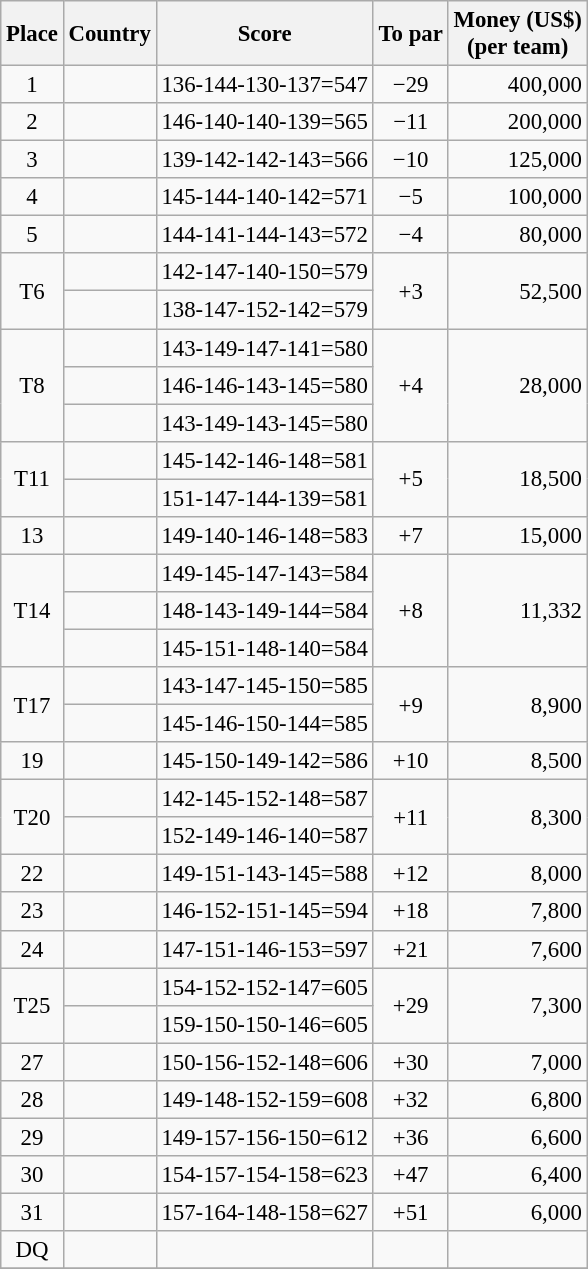<table class="wikitable" style="font-size:95%;">
<tr>
<th>Place</th>
<th>Country</th>
<th>Score</th>
<th>To par</th>
<th>Money (US$)<br>(per team)</th>
</tr>
<tr>
<td align=center>1</td>
<td></td>
<td>136-144-130-137=547</td>
<td align=center>−29</td>
<td align=right>400,000</td>
</tr>
<tr>
<td align=center>2</td>
<td></td>
<td>146-140-140-139=565</td>
<td align=center>−11</td>
<td align=right>200,000</td>
</tr>
<tr>
<td align=center>3</td>
<td></td>
<td>139-142-142-143=566</td>
<td align=center>−10</td>
<td align=right>125,000</td>
</tr>
<tr>
<td align=center>4</td>
<td></td>
<td>145-144-140-142=571</td>
<td align=center>−5</td>
<td align=right>100,000</td>
</tr>
<tr>
<td align=center>5</td>
<td></td>
<td>144-141-144-143=572</td>
<td align=center>−4</td>
<td align=right>80,000</td>
</tr>
<tr>
<td align=center rowspan=2>T6</td>
<td></td>
<td>142-147-140-150=579</td>
<td align=center rowspan=2>+3</td>
<td align=right rowspan=2>52,500</td>
</tr>
<tr>
<td></td>
<td>138-147-152-142=579</td>
</tr>
<tr>
<td align=center rowspan=3>T8</td>
<td></td>
<td>143-149-147-141=580</td>
<td align=center rowspan=3>+4</td>
<td align=right rowspan=3>28,000</td>
</tr>
<tr>
<td></td>
<td>146-146-143-145=580</td>
</tr>
<tr>
<td></td>
<td>143-149-143-145=580</td>
</tr>
<tr>
<td align=center rowspan=2>T11</td>
<td></td>
<td>145-142-146-148=581</td>
<td rowspan=2 align=center>+5</td>
<td rowspan=2 align=right>18,500</td>
</tr>
<tr>
<td></td>
<td>151-147-144-139=581</td>
</tr>
<tr>
<td align=center>13</td>
<td></td>
<td>149-140-146-148=583</td>
<td align=center>+7</td>
<td align=right>15,000</td>
</tr>
<tr>
<td align=center rowspan=3>T14</td>
<td></td>
<td>149-145-147-143=584</td>
<td rowspan=3 align=center>+8</td>
<td rowspan=3 align=right>11,332</td>
</tr>
<tr>
<td></td>
<td>148-143-149-144=584</td>
</tr>
<tr>
<td></td>
<td>145-151-148-140=584</td>
</tr>
<tr>
<td align=center rowspan=2>T17</td>
<td></td>
<td>143-147-145-150=585</td>
<td rowspan=2 align=center>+9</td>
<td rowspan=2 align=right>8,900</td>
</tr>
<tr>
<td></td>
<td>145-146-150-144=585</td>
</tr>
<tr>
<td align=center>19</td>
<td></td>
<td>145-150-149-142=586</td>
<td align=center>+10</td>
<td align=right>8,500</td>
</tr>
<tr>
<td align=center rowspan=2>T20</td>
<td></td>
<td>142-145-152-148=587</td>
<td rowspan=2 align=center>+11</td>
<td rowspan=2 align=right>8,300</td>
</tr>
<tr>
<td></td>
<td>152-149-146-140=587</td>
</tr>
<tr>
<td align=center>22</td>
<td></td>
<td>149-151-143-145=588</td>
<td align=center>+12</td>
<td align=right>8,000</td>
</tr>
<tr>
<td align=center>23</td>
<td></td>
<td>146-152-151-145=594</td>
<td align=center>+18</td>
<td align=right>7,800</td>
</tr>
<tr>
<td align=center>24</td>
<td></td>
<td>147-151-146-153=597</td>
<td align=center>+21</td>
<td align=right>7,600</td>
</tr>
<tr>
<td align=center rowspan=2>T25</td>
<td></td>
<td>154-152-152-147=605</td>
<td rowspan=2 align=center>+29</td>
<td rowspan=2 align=right>7,300</td>
</tr>
<tr>
<td></td>
<td>159-150-150-146=605</td>
</tr>
<tr>
<td align=center>27</td>
<td></td>
<td>150-156-152-148=606</td>
<td align=center>+30</td>
<td align=right>7,000</td>
</tr>
<tr>
<td align=center>28</td>
<td></td>
<td>149-148-152-159=608</td>
<td align=center>+32</td>
<td align=right>6,800</td>
</tr>
<tr>
<td align=center>29</td>
<td></td>
<td>149-157-156-150=612</td>
<td align=center>+36</td>
<td align=right>6,600</td>
</tr>
<tr>
<td align=center>30</td>
<td></td>
<td>154-157-154-158=623</td>
<td align=center>+47</td>
<td align=right>6,400</td>
</tr>
<tr>
<td align=center>31</td>
<td></td>
<td>157-164-148-158=627</td>
<td align=center>+51</td>
<td align=right>6,000</td>
</tr>
<tr>
<td align=center>DQ</td>
<td></td>
<td></td>
<td align=center></td>
<td align=right></td>
</tr>
<tr>
</tr>
</table>
